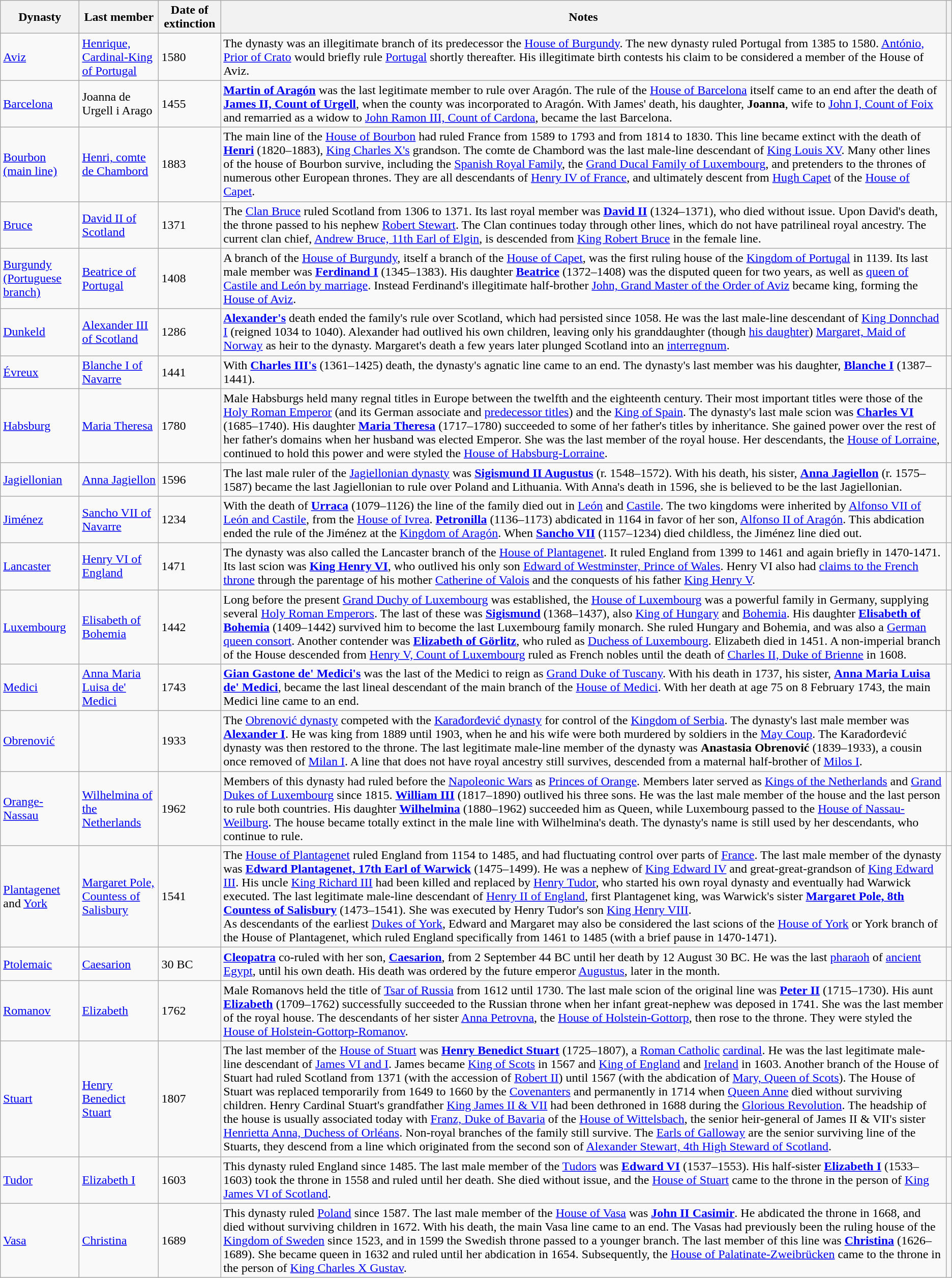<table class="wikitable sortable">
<tr>
<th>Dynasty</th>
<th>Last member</th>
<th>Date of extinction</th>
<th>Notes</th>
<th></th>
</tr>
<tr>
<td><a href='#'>Aviz</a></td>
<td><a href='#'>Henrique, Cardinal-King of Portugal</a></td>
<td>1580</td>
<td>The dynasty was an illegitimate branch of its predecessor the <a href='#'>House of Burgundy</a>. The new dynasty ruled Portugal from 1385 to 1580. <a href='#'>António, Prior of Crato</a> would briefly rule <a href='#'>Portugal</a> shortly thereafter. His illegitimate birth contests his claim to be considered a member of the House of Aviz.</td>
<td></td>
</tr>
<tr>
<td><a href='#'>Barcelona</a></td>
<td>Joanna de Urgell i Arago</td>
<td>1455</td>
<td><a href='#'><strong>Martin of Aragón</strong></a> was the last legitimate member to rule over Aragón. The rule of the <a href='#'>House of Barcelona</a> itself came to an end after the death of <a href='#'><strong>James II, Count of Urgell</strong></a>, when the county was incorporated to Aragón. With James' death, his daughter, <strong>Joanna</strong>, wife to <a href='#'>John I, Count of Foix</a> and remarried as a widow to <a href='#'>John Ramon III, Count of Cardona</a>, became the last Barcelona.</td>
<td></td>
</tr>
<tr>
<td><a href='#'>Bourbon (main line)</a></td>
<td><a href='#'>Henri, comte de Chambord</a></td>
<td>1883</td>
<td>The main line of the <a href='#'>House of Bourbon</a>  had ruled France from 1589 to 1793 and from 1814 to 1830. This line became extinct with the death of <strong><a href='#'>Henri</a></strong> (1820–1883), <a href='#'>King Charles X's</a> grandson. The comte de Chambord was the last male-line descendant of <a href='#'>King Louis XV</a>. Many other lines of the house of Bourbon survive, including the <a href='#'>Spanish Royal Family</a>, the <a href='#'>Grand Ducal Family of Luxembourg</a>, and pretenders to the thrones of numerous other European thrones. They are all descendants of <a href='#'>Henry IV of France</a>, and ultimately descent from <a href='#'>Hugh Capet</a> of the <a href='#'>House of Capet</a>.</td>
<td></td>
</tr>
<tr>
<td><a href='#'>Bruce</a></td>
<td><a href='#'>David II of Scotland</a></td>
<td>1371</td>
<td>The <a href='#'>Clan Bruce</a> ruled Scotland from 1306 to 1371. Its last royal member was <a href='#'><strong>David II</strong></a> (1324–1371), who died without issue. Upon David's death, the throne passed to his nephew <a href='#'>Robert Stewart</a>. The Clan continues today through other lines, which do not have patrilineal royal ancestry. The current clan chief, <a href='#'>Andrew Bruce, 11th Earl of Elgin</a>, is descended from <a href='#'>King Robert Bruce</a> in the female line.</td>
<td></td>
</tr>
<tr>
<td><a href='#'>Burgundy (Portuguese branch)</a></td>
<td><a href='#'>Beatrice of Portugal</a></td>
<td>1408</td>
<td>A branch of the <a href='#'>House of Burgundy</a>, itself a branch of the <a href='#'>House of Capet</a>, was the first ruling house of the <a href='#'>Kingdom of Portugal</a> in 1139. Its last male member was <a href='#'><strong>Ferdinand I</strong></a> (1345–1383). His daughter <a href='#'><strong>Beatrice</strong></a> (1372–1408) was the disputed queen for two years, as well as <a href='#'>queen of Castile and León by marriage</a>. Instead Ferdinand's illegitimate half-brother <a href='#'>John, Grand Master of the Order of Aviz</a> became king, forming the <a href='#'>House of Aviz</a>.</td>
<td></td>
</tr>
<tr>
<td><a href='#'>Dunkeld</a></td>
<td><a href='#'>Alexander III of Scotland</a></td>
<td>1286</td>
<td><strong><a href='#'>Alexander's</a></strong> death ended the family's rule over Scotland, which had persisted since 1058. He was the last male-line descendant of <a href='#'>King Donnchad I</a> (reigned 1034 to 1040). Alexander had outlived his own children, leaving only his granddaughter (though <a href='#'>his daughter</a>) <a href='#'>Margaret, Maid of Norway</a> as heir to the dynasty. Margaret's death a few years later plunged Scotland into an <a href='#'>interregnum</a>.</td>
<td></td>
</tr>
<tr>
<td><a href='#'>Évreux</a></td>
<td><a href='#'>Blanche I of Navarre</a></td>
<td>1441</td>
<td>With <a href='#'><strong>Charles III's</strong></a> (1361–1425) death, the dynasty's agnatic line came to an end. The dynasty's last member was his daughter, <a href='#'><strong>Blanche I</strong></a> (1387–1441).</td>
<td></td>
</tr>
<tr>
<td><a href='#'>Habsburg</a></td>
<td><a href='#'>Maria Theresa</a></td>
<td>1780</td>
<td>Male Habsburgs held many regnal titles in Europe between the twelfth and the eighteenth century. Their most important titles were those of the <a href='#'>Holy Roman Emperor</a> (and its German associate and <a href='#'>predecessor titles</a>) and the <a href='#'>King of Spain</a>. The dynasty's last male scion was <a href='#'><strong>Charles VI</strong></a> (1685–1740). His daughter <strong><a href='#'>Maria Theresa</a></strong> (1717–1780) succeeded to some of her father's titles by inheritance. She gained power over the rest of her father's domains when her husband was elected Emperor. She was the last member of the royal house. Her descendants, the <a href='#'>House of Lorraine</a>, continued to hold this power and were styled the <a href='#'>House of Habsburg-Lorraine</a>.</td>
<td></td>
</tr>
<tr>
<td><a href='#'>Jagiellonian</a></td>
<td><a href='#'>Anna Jagiellon</a></td>
<td>1596</td>
<td>The last male ruler of the <a href='#'>Jagiellonian dynasty</a> was <strong><a href='#'>Sigismund II Augustus</a></strong> (r. 1548–1572). With his death, his sister, <strong><a href='#'>Anna Jagiellon</a></strong> (r. 1575–1587) became the last Jagiellonian to rule over Poland and Lithuania. With Anna's death in 1596, she is believed to be the last Jagiellonian.</td>
<td></td>
</tr>
<tr>
<td><a href='#'>Jiménez</a></td>
<td><a href='#'>Sancho VII of Navarre</a></td>
<td>1234</td>
<td>With the death of <a href='#'><strong>Urraca</strong></a> (1079–1126) the line of the family died out in <a href='#'>León</a> and <a href='#'>Castile</a>. The two kingdoms were inherited by <a href='#'>Alfonso VII of León and Castile</a>, from the <a href='#'>House of Ivrea</a>. <a href='#'><strong>Petronilla</strong></a> (1136–1173) abdicated in 1164 in favor of her son, <a href='#'>Alfonso II of Aragón</a>. This abdication ended the rule of the Jiménez at the <a href='#'>Kingdom of Aragón</a>. When <strong><a href='#'>Sancho VII</a></strong> (1157–1234) died childless, the Jiménez line died out.</td>
<td></td>
</tr>
<tr>
<td><a href='#'>Lancaster</a></td>
<td><a href='#'>Henry VI of England</a></td>
<td>1471</td>
<td>The dynasty was also called the Lancaster branch of the <a href='#'>House of Plantagenet</a>. It ruled England from 1399 to 1461 and again briefly in 1470-1471.  Its last scion was <a href='#'><strong>King Henry VI</strong></a>, who outlived his only son <a href='#'>Edward of Westminster, Prince of Wales</a>. Henry VI also had <a href='#'>claims to the French throne</a> through the parentage of his mother <a href='#'>Catherine of Valois</a> and the conquests of his father <a href='#'>King Henry V</a>.</td>
<td></td>
</tr>
<tr>
<td><a href='#'>Luxembourg</a></td>
<td><a href='#'>Elisabeth of Bohemia</a></td>
<td>1442</td>
<td>Long before the present <a href='#'>Grand Duchy of Luxembourg</a> was established, the <a href='#'>House of Luxembourg</a> was a powerful family in Germany, supplying several <a href='#'>Holy Roman Emperors</a>. The last of these was <a href='#'><strong>Sigismund</strong></a> (1368–1437), also <a href='#'>King of Hungary</a> and <a href='#'>Bohemia</a>. His daughter <a href='#'><strong>Elisabeth of Bohemia</strong></a> (1409–1442) survived him to become the last Luxembourg family monarch. She ruled Hungary and Bohemia, and was also a <a href='#'>German queen consort</a>. Another contender was <strong><a href='#'>Elizabeth of Görlitz</a></strong>, who ruled as <a href='#'>Duchess of Luxembourg</a>. Elizabeth died in 1451. A non-imperial branch of the House descended from <a href='#'>Henry V, Count of Luxembourg</a> ruled as French nobles until the death of <a href='#'>Charles II, Duke of Brienne</a> in 1608.</td>
<td></td>
</tr>
<tr>
<td><a href='#'>Medici</a></td>
<td><a href='#'>Anna Maria Luisa de' Medici</a></td>
<td>1743</td>
<td><a href='#'><strong>Gian Gastone de' Medici's</strong></a> was the last of the Medici to reign as <a href='#'>Grand Duke of Tuscany</a>. With his death in 1737, his sister, <strong><a href='#'>Anna Maria Luisa de' Medici</a></strong>, became the last lineal descendant of the main branch of the <a href='#'>House of Medici</a>. With her death at age 75 on 8 February 1743, the main Medici line came to an end.</td>
<td></td>
</tr>
<tr>
<td><a href='#'>Obrenović</a></td>
<td></td>
<td>1933</td>
<td>The <a href='#'>Obrenović dynasty</a> competed with the <a href='#'>Karađorđević dynasty</a> for control of the <a href='#'>Kingdom of Serbia</a>. The dynasty's last male member was <a href='#'><strong>Alexander I</strong></a>. He was king from 1889 until 1903, when he and his wife were both murdered by soldiers in the <a href='#'>May Coup</a>. The Karađorđević dynasty was then restored to the throne. The last legitimate male-line member of the dynasty was <strong>Anastasia Obrenović</strong> (1839–1933), a cousin once removed of <a href='#'>Milan I</a>. A line that does not have royal ancestry still survives, descended from a maternal half-brother of <a href='#'>Milos I</a>.</td>
<td></td>
</tr>
<tr>
<td><a href='#'>Orange-Nassau</a></td>
<td><a href='#'>Wilhelmina of the Netherlands</a></td>
<td>1962</td>
<td>Members of this dynasty had ruled before the <a href='#'>Napoleonic Wars</a> as <a href='#'>Princes of Orange</a>. Members later served as <a href='#'>Kings of the Netherlands</a> and <a href='#'>Grand Dukes of Luxembourg</a> since 1815. <a href='#'><strong>William III</strong></a> (1817–1890) outlived his three sons. He was the last male member of the house and the last person to rule both countries. His daughter <a href='#'><strong>Wilhelmina</strong></a> (1880–1962) succeeded him as Queen, while Luxembourg passed to the <a href='#'>House of Nassau-Weilburg</a>. The house became totally extinct in the male line with Wilhelmina's death. The dynasty's name is still used by her descendants, who continue to rule.</td>
<td></td>
</tr>
<tr>
<td><a href='#'>Plantagenet</a> and <a href='#'>York</a></td>
<td><a href='#'>Margaret Pole, Countess of Salisbury</a></td>
<td>1541</td>
<td>The <a href='#'>House of Plantagenet</a> ruled England from 1154 to 1485, and had fluctuating control over parts of <a href='#'>France</a>. The last male member of the dynasty was <strong><a href='#'>Edward Plantagenet, 17th Earl of Warwick</a></strong> (1475–1499). He was a nephew of <a href='#'>King Edward IV</a> and great-great-grandson of <a href='#'>King Edward III</a>. His uncle <a href='#'>King Richard III</a> had been killed and replaced by <a href='#'>Henry Tudor</a>, who started his own royal dynasty and eventually had Warwick executed. The last legitimate male-line descendant of <a href='#'>Henry II of England</a>, first Plantagenet king, was Warwick's sister <strong><a href='#'>Margaret Pole, 8th Countess of Salisbury</a></strong> (1473–1541). She was executed by Henry Tudor's son <a href='#'>King Henry VIII</a>.<br>As descendants of the earliest <a href='#'>Dukes of York</a>, Edward and Margaret may also be considered the last scions of the <a href='#'>House of York</a> or York branch of the House of Plantagenet, which ruled England specifically from 1461 to 1485 (with a brief pause in 1470-1471).</td>
<td></td>
</tr>
<tr>
<td><a href='#'>Ptolemaic</a></td>
<td><a href='#'>Caesarion</a></td>
<td>30 BC</td>
<td><strong><a href='#'>Cleopatra</a></strong> co-ruled with her son, <strong><a href='#'>Caesarion</a></strong>, from 2 September 44 BC until her death by 12 August 30 BC. He was the last <a href='#'>pharaoh</a> of <a href='#'>ancient Egypt</a>, until his own death. His death was ordered by the future emperor <a href='#'>Augustus</a>, later in the month.</td>
<td></td>
</tr>
<tr>
<td><a href='#'>Romanov</a></td>
<td><a href='#'>Elizabeth</a></td>
<td>1762</td>
<td>Male Romanovs held the title of <a href='#'>Tsar of Russia</a> from 1612 until 1730. The last male scion of the original line was <a href='#'><strong>Peter II</strong></a> (1715–1730). His aunt <strong><a href='#'>Elizabeth</a></strong> (1709–1762) successfully succeeded to the Russian throne when her infant great-nephew was deposed in 1741. She was the last member of the royal house. The descendants of her sister <a href='#'>Anna Petrovna</a>, the <a href='#'>House of Holstein-Gottorp</a>, then rose to the throne. They were styled the <a href='#'>House of Holstein-Gottorp-Romanov</a>.</td>
<td></td>
</tr>
<tr>
<td><a href='#'>Stuart</a></td>
<td><a href='#'>Henry Benedict Stuart</a></td>
<td>1807</td>
<td>The last member of the <a href='#'>House of Stuart</a> was <strong><a href='#'>Henry Benedict Stuart</a></strong> (1725–1807), a <a href='#'>Roman Catholic</a> <a href='#'>cardinal</a>. He was the last legitimate male-line descendant of <a href='#'>James VI and I</a>. James became <a href='#'>King of Scots</a> in 1567 and <a href='#'>King of England</a> and <a href='#'>Ireland</a> in 1603. Another branch of the House of Stuart had ruled Scotland from 1371 (with the accession of <a href='#'>Robert II</a>) until 1567 (with the abdication of <a href='#'>Mary, Queen of Scots</a>). The House of Stuart was replaced temporarily from 1649 to 1660 by the <a href='#'>Covenanters</a> and permanently in 1714 when <a href='#'>Queen Anne</a> died without surviving children. Henry Cardinal Stuart's grandfather <a href='#'>King James II & VII</a> had been dethroned in 1688 during the <a href='#'>Glorious Revolution</a>. The headship of the house is usually associated today with <a href='#'>Franz, Duke of Bavaria</a> of the <a href='#'>House of Wittelsbach</a>, the senior heir-general of James II & VII's sister <a href='#'>Henrietta Anna, Duchess of Orléans</a>. Non-royal branches of the family still survive. The <a href='#'>Earls of Galloway</a> are the senior surviving line of the Stuarts, they descend from a line which originated from the second son of <a href='#'>Alexander Stewart, 4th High Steward of Scotland</a>.</td>
<td></td>
</tr>
<tr>
<td><a href='#'>Tudor</a></td>
<td><a href='#'>Elizabeth I</a></td>
<td>1603</td>
<td>This dynasty ruled England since 1485. The last male member of the <a href='#'>Tudors</a> was <a href='#'><strong>Edward VI</strong></a> (1537–1553). His half-sister <a href='#'><strong>Elizabeth I</strong></a> (1533–1603) took the throne in 1558 and ruled until her death. She died without issue, and the <a href='#'>House of Stuart</a> came to the throne in the person of <a href='#'>King James VI of Scotland</a>.</td>
<td></td>
</tr>
<tr>
<td><a href='#'>Vasa</a></td>
<td><a href='#'>Christina</a></td>
<td>1689</td>
<td>This dynasty ruled  <a href='#'>Poland</a> since 1587. The last male member of the <a href='#'>House of Vasa</a> was <a href='#'><strong>John II Casimir</strong></a>. He abdicated the throne in 1668, and died without surviving children in 1672. With his death, the main Vasa line came to an end. The Vasas had previously been the ruling house of the <a href='#'>Kingdom of Sweden</a> since 1523, and in 1599 the Swedish throne passed to a younger branch. The last member of this line was <a href='#'><strong>Christina</strong></a> (1626–1689). She became queen in 1632 and ruled until her abdication in 1654. Subsequently, the <a href='#'>House of Palatinate-Zweibrücken</a> came to the throne in the person of <a href='#'>King Charles X Gustav</a>.</td>
<td></td>
</tr>
</table>
